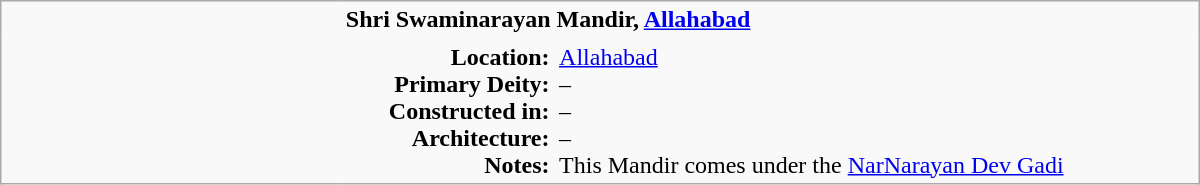<table class="wikitable plain" border="0" width="800">
<tr>
<td width="220px" rowspan="2" style="border:none;"></td>
<td valign="top" colspan=2 style="border:none;"><strong>Shri Swaminarayan Mandir, <a href='#'>Allahabad</a></strong></td>
</tr>
<tr>
<td valign="top" style="text-align:right; border:none;"><strong>Location:</strong><br><strong>Primary Deity:</strong><br><strong>Constructed in:</strong><br><strong>Architecture:</strong><br><strong>Notes:</strong></td>
<td valign="top" style="border:none;"><a href='#'>Allahabad</a> <br>– <br>– <br>– <br>This Mandir comes under the <a href='#'>NarNarayan Dev Gadi</a></td>
</tr>
</table>
